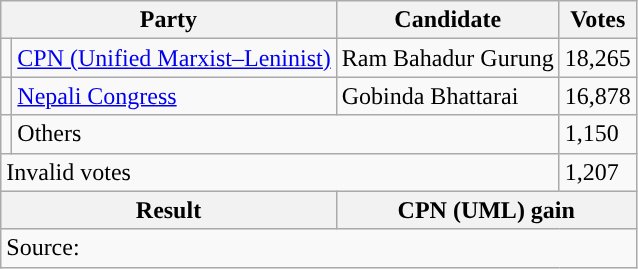<table class="wikitable">
<tr>
<th colspan="2">Party</th>
<th>Candidate</th>
<th>Votes</th>
</tr>
<tr>
<td style="background-color:"></td>
<td><a href='#'>CPN (Unified Marxist–Leninist)</a></td>
<td>Ram Bahadur Gurung</td>
<td>18,265</td>
</tr>
<tr>
<td style="background-color:"></td>
<td><a href='#'>Nepali Congress</a></td>
<td>Gobinda Bhattarai</td>
<td>16,878</td>
</tr>
<tr>
<td></td>
<td colspan="2">Others</td>
<td>1,150</td>
</tr>
<tr>
<td colspan="3">Invalid votes</td>
<td>1,207</td>
</tr>
<tr>
<th colspan="2">Result</th>
<th colspan="2">CPN (UML) gain</th>
</tr>
<tr>
<td colspan="4">Source: </td>
</tr>
</table>
